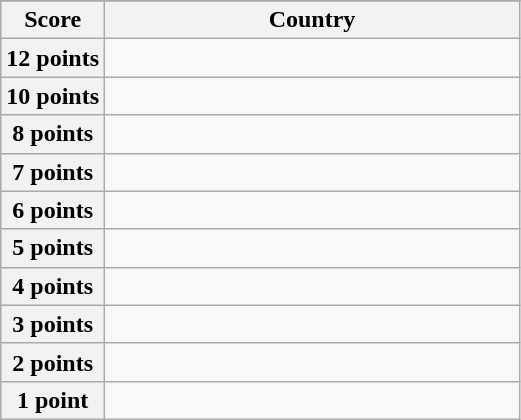<table class="wikitable">
<tr>
</tr>
<tr>
<th scope="col" width="20%">Score</th>
<th scope="col">Country</th>
</tr>
<tr>
<th scope="row">12 points</th>
<td></td>
</tr>
<tr>
<th scope="row">10 points</th>
<td></td>
</tr>
<tr>
<th scope="row">8 points</th>
<td></td>
</tr>
<tr>
<th scope="row">7 points</th>
<td></td>
</tr>
<tr>
<th scope="row">6 points</th>
<td></td>
</tr>
<tr>
<th scope="row">5 points</th>
<td></td>
</tr>
<tr>
<th scope="row">4 points</th>
<td></td>
</tr>
<tr>
<th scope="row">3 points</th>
<td></td>
</tr>
<tr>
<th scope="row">2 points</th>
<td></td>
</tr>
<tr>
<th scope="row">1 point</th>
<td></td>
</tr>
</table>
